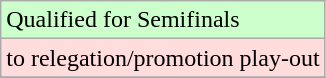<table class="wikitable">
<tr width=10px bgcolor="#ccffcc">
<td>Qualified for Semifinals</td>
</tr>
<tr width=10px bgcolor="#ffdddd">
<td>to relegation/promotion  play-out</td>
</tr>
<tr>
</tr>
</table>
